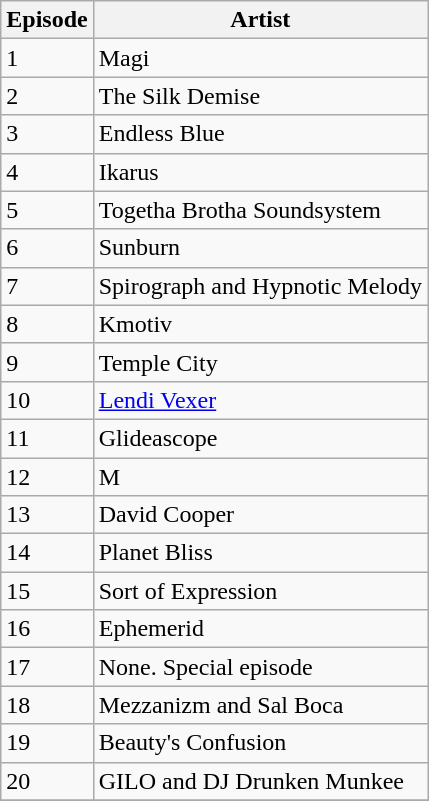<table class="wikitable" align="center">
<tr>
<th>Episode</th>
<th>Artist</th>
</tr>
<tr>
<td>1</td>
<td>Magi</td>
</tr>
<tr>
<td>2</td>
<td>The Silk Demise</td>
</tr>
<tr>
<td>3</td>
<td>Endless Blue</td>
</tr>
<tr>
<td>4</td>
<td>Ikarus</td>
</tr>
<tr>
<td>5</td>
<td>Togetha Brotha Soundsystem</td>
</tr>
<tr>
<td>6</td>
<td>Sunburn</td>
</tr>
<tr>
<td>7</td>
<td>Spirograph and Hypnotic Melody</td>
</tr>
<tr>
<td>8</td>
<td>Kmotiv</td>
</tr>
<tr>
<td>9</td>
<td>Temple City</td>
</tr>
<tr>
<td>10</td>
<td><a href='#'>Lendi Vexer</a></td>
</tr>
<tr>
<td>11</td>
<td>Glideascope</td>
</tr>
<tr>
<td>12</td>
<td>M</td>
</tr>
<tr>
<td>13</td>
<td>David Cooper</td>
</tr>
<tr>
<td>14</td>
<td>Planet Bliss</td>
</tr>
<tr>
<td>15</td>
<td>Sort of Expression</td>
</tr>
<tr>
<td>16</td>
<td>Ephemerid</td>
</tr>
<tr>
<td>17</td>
<td>None. Special episode</td>
</tr>
<tr>
<td>18</td>
<td>Mezzanizm and Sal Boca</td>
</tr>
<tr>
<td>19</td>
<td>Beauty's Confusion</td>
</tr>
<tr>
<td>20</td>
<td>GILO and DJ Drunken Munkee</td>
</tr>
<tr>
</tr>
</table>
